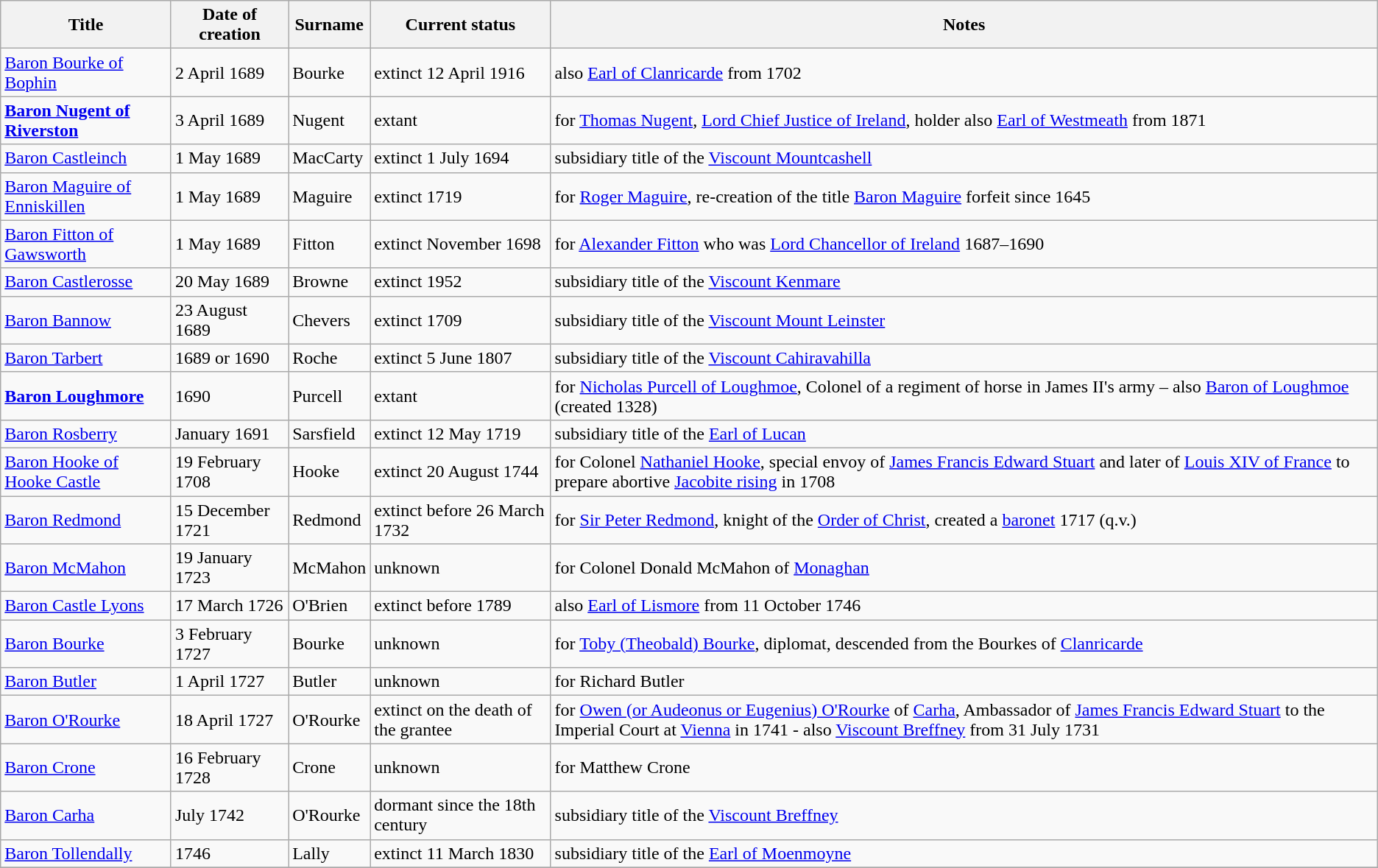<table class="wikitable sortable">
<tr>
<th>Title</th>
<th>Date of creation</th>
<th>Surname</th>
<th>Current status</th>
<th>Notes</th>
</tr>
<tr>
<td><a href='#'>Baron Bourke of Bophin</a></td>
<td>2 April 1689</td>
<td>Bourke</td>
<td>extinct 12 April 1916</td>
<td>also <a href='#'>Earl of Clanricarde</a> from 1702</td>
</tr>
<tr>
<td><strong><a href='#'>Baron Nugent of Riverston</a></strong></td>
<td>3 April 1689</td>
<td>Nugent</td>
<td>extant</td>
<td>for <a href='#'>Thomas Nugent</a>, <a href='#'>Lord Chief Justice of Ireland</a>, holder also <a href='#'>Earl of Westmeath</a> from 1871</td>
</tr>
<tr>
<td><a href='#'>Baron Castleinch</a></td>
<td>1 May 1689</td>
<td>MacCarty</td>
<td>extinct 1 July 1694</td>
<td>subsidiary title of the <a href='#'>Viscount Mountcashell</a></td>
</tr>
<tr>
<td><a href='#'>Baron Maguire of Enniskillen</a></td>
<td>1 May 1689</td>
<td>Maguire</td>
<td>extinct 1719</td>
<td>for <a href='#'>Roger Maguire</a>, re-creation of the title <a href='#'>Baron Maguire</a> forfeit since 1645</td>
</tr>
<tr>
<td><a href='#'>Baron Fitton of Gawsworth</a></td>
<td>1 May 1689</td>
<td>Fitton</td>
<td>extinct November 1698</td>
<td>for <a href='#'>Alexander Fitton</a> who was <a href='#'>Lord Chancellor of Ireland</a> 1687–1690</td>
</tr>
<tr>
<td><a href='#'>Baron Castlerosse</a></td>
<td>20 May 1689</td>
<td>Browne</td>
<td>extinct 1952</td>
<td>subsidiary title of the <a href='#'>Viscount Kenmare</a></td>
</tr>
<tr>
<td><a href='#'>Baron Bannow</a></td>
<td>23 August 1689</td>
<td>Chevers</td>
<td>extinct 1709</td>
<td>subsidiary title of the <a href='#'>Viscount Mount Leinster</a></td>
</tr>
<tr>
<td><a href='#'>Baron Tarbert</a></td>
<td>1689 or 1690</td>
<td>Roche</td>
<td>extinct 5 June 1807</td>
<td>subsidiary title of the <a href='#'>Viscount Cahiravahilla</a></td>
</tr>
<tr>
<td><strong><a href='#'>Baron Loughmore</a></strong></td>
<td>1690</td>
<td>Purcell</td>
<td>extant</td>
<td>for <a href='#'>Nicholas Purcell of Loughmoe</a>, Colonel of a regiment of horse in James II's army – also <a href='#'>Baron of Loughmoe</a> (created 1328)</td>
</tr>
<tr>
<td><a href='#'>Baron Rosberry</a></td>
<td>January 1691</td>
<td>Sarsfield</td>
<td>extinct 12 May 1719</td>
<td>subsidiary title of the <a href='#'>Earl of Lucan</a></td>
</tr>
<tr>
<td><a href='#'>Baron Hooke of Hooke Castle</a></td>
<td>19 February 1708</td>
<td>Hooke</td>
<td>extinct 20 August 1744</td>
<td>for Colonel <a href='#'>Nathaniel Hooke</a>, special envoy of <a href='#'>James Francis Edward Stuart</a> and later of <a href='#'>Louis XIV of France</a> to prepare abortive <a href='#'>Jacobite rising</a> in 1708</td>
</tr>
<tr>
<td><a href='#'>Baron Redmond</a></td>
<td>15 December 1721</td>
<td>Redmond</td>
<td>extinct before 26 March 1732</td>
<td>for <a href='#'>Sir Peter Redmond</a>, knight of the <a href='#'>Order of Christ</a>, created a <a href='#'>baronet</a> 1717 (q.v.)</td>
</tr>
<tr>
<td><a href='#'>Baron McMahon</a></td>
<td>19 January 1723</td>
<td>McMahon</td>
<td>unknown</td>
<td>for Colonel Donald McMahon of <a href='#'>Monaghan</a></td>
</tr>
<tr>
<td><a href='#'>Baron Castle Lyons</a></td>
<td>17 March 1726</td>
<td>O'Brien</td>
<td>extinct before 1789</td>
<td>also <a href='#'>Earl of Lismore</a> from 11 October 1746</td>
</tr>
<tr>
<td><a href='#'>Baron Bourke</a></td>
<td>3 February 1727</td>
<td>Bourke</td>
<td>unknown</td>
<td>for <a href='#'>Toby (Theobald) Bourke</a>, diplomat, descended from the Bourkes of <a href='#'>Clanricarde</a></td>
</tr>
<tr>
<td><a href='#'>Baron Butler</a></td>
<td>1 April 1727</td>
<td>Butler</td>
<td>unknown</td>
<td>for Richard Butler</td>
</tr>
<tr>
<td><a href='#'>Baron O'Rourke</a></td>
<td>18 April 1727</td>
<td>O'Rourke</td>
<td>extinct on the death of the grantee</td>
<td>for <a href='#'>Owen (or Audeonus or Eugenius) O'Rourke</a> of <a href='#'>Carha</a>, Ambassador of <a href='#'>James Francis Edward Stuart</a> to the Imperial Court at <a href='#'>Vienna</a> in 1741 - also <a href='#'>Viscount Breffney</a> from 31 July 1731</td>
</tr>
<tr>
<td><a href='#'>Baron Crone</a></td>
<td>16 February 1728</td>
<td>Crone</td>
<td>unknown</td>
<td>for Matthew Crone</td>
</tr>
<tr>
<td><a href='#'>Baron Carha</a></td>
<td>July 1742</td>
<td>O'Rourke</td>
<td>dormant since the 18th century</td>
<td>subsidiary title of the <a href='#'>Viscount Breffney</a></td>
</tr>
<tr>
<td><a href='#'>Baron Tollendally</a></td>
<td>1746</td>
<td>Lally</td>
<td>extinct 11 March 1830</td>
<td>subsidiary title of the <a href='#'>Earl of Moenmoyne</a></td>
</tr>
<tr>
</tr>
</table>
